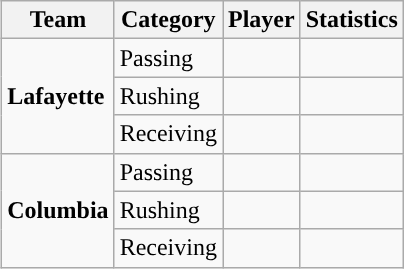<table class="wikitable" style="float: right;">
<tr>
<th>Team</th>
<th>Category</th>
<th>Player</th>
<th>Statistics</th>
</tr>
<tr>
<td rowspan=3><strong>Lafayette</strong></td>
<td>Passing</td>
<td></td>
<td></td>
</tr>
<tr>
<td>Rushing</td>
<td></td>
<td></td>
</tr>
<tr>
<td>Receiving</td>
<td></td>
<td></td>
</tr>
<tr>
<td rowspan=3><strong>Columbia</strong></td>
<td>Passing</td>
<td></td>
<td></td>
</tr>
<tr>
<td>Rushing</td>
<td></td>
<td></td>
</tr>
<tr>
<td>Receiving</td>
<td></td>
<td></td>
</tr>
</table>
